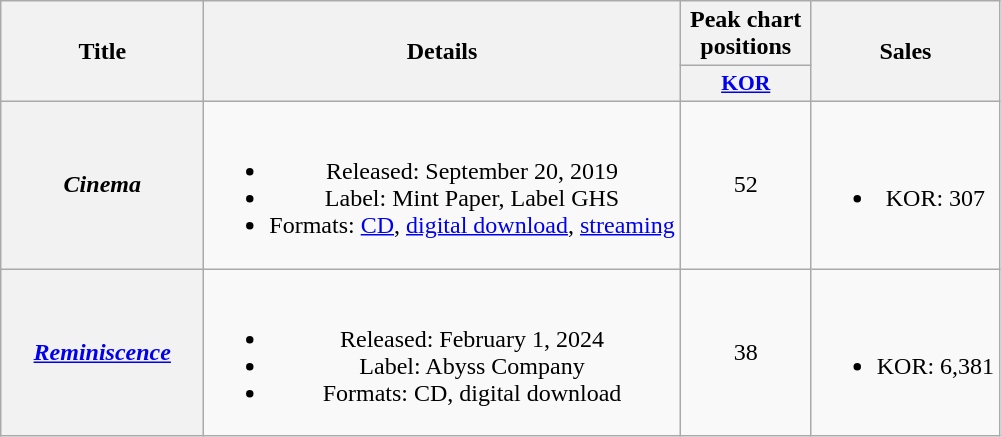<table class="wikitable plainrowheaders" style="text-align:center;">
<tr>
<th scope="col" rowspan="2" style="width:8em;">Title</th>
<th scope="col" rowspan="2">Details</th>
<th scope="col" colspan="1" style="width:5em;">Peak chart positions</th>
<th scope="col" rowspan="2">Sales</th>
</tr>
<tr>
<th scope="col" style="width:3em;font-size:90%;"><a href='#'>KOR</a><br></th>
</tr>
<tr>
<th scope=row><em>Cinema</em></th>
<td><br><ul><li>Released: September 20, 2019</li><li>Label: Mint Paper, Label GHS</li><li>Formats: <a href='#'>CD</a>, <a href='#'>digital download</a>, <a href='#'>streaming</a></li></ul></td>
<td>52</td>
<td><br><ul><li>KOR: 307</li></ul></td>
</tr>
<tr>
<th scope="row"><em><a href='#'>Reminiscence</a></em></th>
<td><br><ul><li>Released: February 1, 2024</li><li>Label: Abyss Company</li><li>Formats: CD, digital download</li></ul></td>
<td>38</td>
<td><br><ul><li>KOR: 6,381</li></ul></td>
</tr>
</table>
